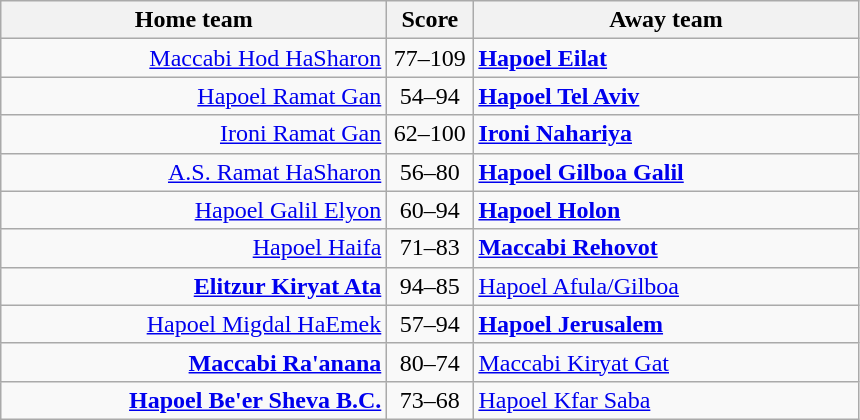<table class="wikitable" style="text-align: center">
<tr>
<th width=250>Home team</th>
<th width=50>Score</th>
<th width=250>Away team</th>
</tr>
<tr>
<td align="right"><a href='#'>Maccabi Hod HaSharon</a></td>
<td>77–109</td>
<td align="left"><strong><a href='#'>Hapoel Eilat</a></strong></td>
</tr>
<tr>
<td align="right"><a href='#'>Hapoel Ramat Gan</a></td>
<td>54–94</td>
<td align="left"><strong><a href='#'>Hapoel Tel Aviv</a></strong></td>
</tr>
<tr>
<td align="right"><a href='#'>Ironi Ramat Gan</a></td>
<td>62–100</td>
<td align="left"><strong><a href='#'>Ironi Nahariya</a></strong></td>
</tr>
<tr>
<td align="right"><a href='#'>A.S. Ramat HaSharon</a></td>
<td>56–80</td>
<td align="left"><strong><a href='#'>Hapoel Gilboa Galil</a></strong></td>
</tr>
<tr>
<td align="right"><a href='#'>Hapoel Galil Elyon</a></td>
<td>60–94</td>
<td align="left"><strong><a href='#'>Hapoel Holon</a></strong></td>
</tr>
<tr>
<td align="right"><a href='#'>Hapoel Haifa</a></td>
<td>71–83</td>
<td align="left"><strong><a href='#'>Maccabi Rehovot</a></strong></td>
</tr>
<tr>
<td align="right"><strong><a href='#'>Elitzur Kiryat Ata</a></strong></td>
<td>94–85</td>
<td align="left"><a href='#'>Hapoel Afula/Gilboa</a></td>
</tr>
<tr>
<td align="right"><a href='#'>Hapoel Migdal HaEmek</a></td>
<td>57–94</td>
<td align="left"><strong><a href='#'>Hapoel Jerusalem</a></strong></td>
</tr>
<tr>
<td align="right"><strong><a href='#'>Maccabi Ra'anana</a></strong></td>
<td>80–74</td>
<td align="left"><a href='#'>Maccabi Kiryat Gat</a></td>
</tr>
<tr>
<td align="right"><strong><a href='#'>Hapoel Be'er Sheva B.C.</a></strong></td>
<td>73–68</td>
<td align="left"><a href='#'>Hapoel Kfar Saba</a></td>
</tr>
</table>
